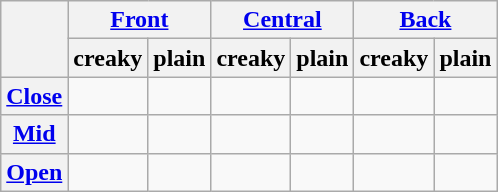<table class="wikitable" style=text-align:center>
<tr>
<th rowspan="2"></th>
<th colspan="2"><a href='#'>Front</a></th>
<th colspan="2"><a href='#'>Central</a></th>
<th colspan="2"><a href='#'>Back</a></th>
</tr>
<tr class=small>
<th>creaky</th>
<th>plain</th>
<th>creaky</th>
<th>plain</th>
<th>creaky</th>
<th>plain</th>
</tr>
<tr>
<th><a href='#'>Close</a></th>
<td> </td>
<td> </td>
<td></td>
<td></td>
<td> </td>
<td> </td>
</tr>
<tr>
<th><a href='#'>Mid</a></th>
<td> </td>
<td> </td>
<td></td>
<td></td>
<td> </td>
<td> </td>
</tr>
<tr>
<th><a href='#'>Open</a></th>
<td></td>
<td></td>
<td> </td>
<td> </td>
<td></td>
<td></td>
</tr>
</table>
